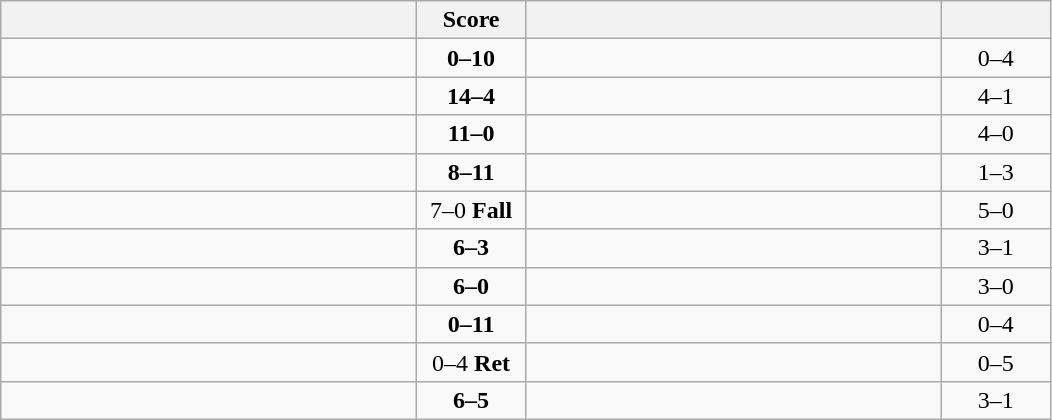<table class="wikitable" style="text-align: center; ">
<tr>
<th align="right" width="270"></th>
<th width="65">Score</th>
<th align="left" width="270"></th>
<th width="65"></th>
</tr>
<tr>
<td align="left"></td>
<td><strong>0–10</strong></td>
<td align="left"><strong></strong></td>
<td>0–4 <strong></strong></td>
</tr>
<tr>
<td align="left"><strong></strong></td>
<td><strong>14–4</strong></td>
<td align="left"></td>
<td>4–1 <strong></strong></td>
</tr>
<tr>
<td align="left"><strong></strong></td>
<td><strong>11–0</strong></td>
<td align="left"></td>
<td>4–0 <strong></strong></td>
</tr>
<tr>
<td align="left"></td>
<td><strong>8–11</strong></td>
<td align="left"><strong></strong></td>
<td>1–3 <strong></strong></td>
</tr>
<tr>
<td align="left"><strong></strong></td>
<td>7–0 <strong>Fall</strong></td>
<td align="left"></td>
<td>5–0 <strong></strong></td>
</tr>
<tr>
<td align="left"><strong></strong></td>
<td><strong>6–3</strong></td>
<td align="left"></td>
<td>3–1 <strong></strong></td>
</tr>
<tr>
<td align="left"><strong></strong></td>
<td><strong>6–0</strong></td>
<td align="left"></td>
<td>3–0 <strong></strong></td>
</tr>
<tr>
<td align="left"></td>
<td><strong>0–11</strong></td>
<td align="left"><strong></strong></td>
<td>0–4 <strong></strong></td>
</tr>
<tr>
<td align="left"></td>
<td>0–4 <strong>Ret</strong></td>
<td align="left"><strong></strong></td>
<td>0–5 <strong></strong></td>
</tr>
<tr>
<td align="left"><strong></strong></td>
<td><strong>6–5</strong></td>
<td align="left"></td>
<td>3–1 <strong></strong></td>
</tr>
</table>
